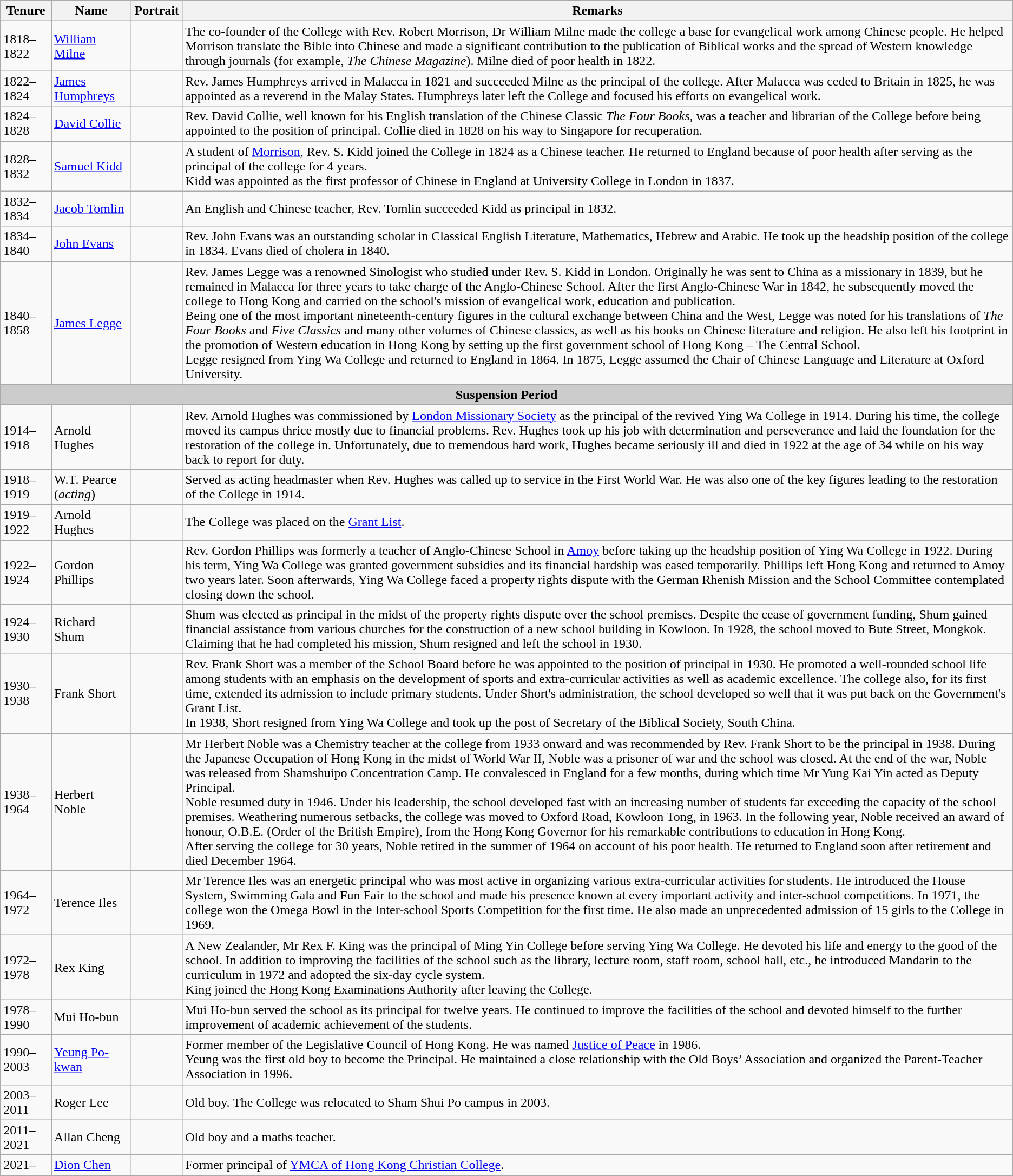<table class="wikitable">
<tr>
<th>Tenure</th>
<th>Name</th>
<th><strong>Portrait</strong></th>
<th>Remarks</th>
</tr>
<tr>
<td>1818–1822</td>
<td><a href='#'>William Milne</a></td>
<td></td>
<td>The co-founder of the College with Rev. Robert Morrison, Dr William Milne made the college a base for evangelical work among Chinese people. He helped Morrison translate the Bible into Chinese and made a significant contribution to the publication of Biblical works and the spread of Western knowledge through journals (for example, <em>The Chinese Magazine</em>). Milne died of poor health in 1822.</td>
</tr>
<tr>
<td>1822–1824</td>
<td><a href='#'>James Humphreys</a></td>
<td></td>
<td>Rev. James Humphreys arrived in Malacca in 1821 and succeeded Milne as the principal of the college. After Malacca was ceded to Britain in 1825, he was appointed as a reverend in the Malay States. Humphreys later left the College and focused his efforts on evangelical work.</td>
</tr>
<tr>
<td>1824–1828</td>
<td><a href='#'>David Collie</a></td>
<td></td>
<td>Rev. David Collie, well known for his English translation of the Chinese Classic <em>The Four Books,</em> was a teacher and librarian of the College before being appointed to the position of principal. Collie died in 1828 on his way to Singapore for recuperation.</td>
</tr>
<tr>
<td>1828–1832</td>
<td><a href='#'>Samuel Kidd</a></td>
<td></td>
<td>A student of <a href='#'>Morrison</a>, Rev. S. Kidd joined the College in 1824 as a Chinese teacher. He returned to England because of poor health after serving as the principal of the college for 4 years.<br>Kidd was appointed as the first professor of Chinese in England at University College in London in 1837.</td>
</tr>
<tr>
<td>1832–1834</td>
<td><a href='#'>Jacob Tomlin</a></td>
<td></td>
<td>An English and Chinese teacher, Rev. Tomlin succeeded Kidd as principal in 1832.</td>
</tr>
<tr>
<td>1834–1840</td>
<td><a href='#'>John Evans</a></td>
<td></td>
<td>Rev. John Evans was an outstanding scholar in Classical English Literature, Mathematics, Hebrew and Arabic. He took up the headship position of the college in 1834. Evans died of cholera in 1840.</td>
</tr>
<tr>
<td>1840–1858</td>
<td><a href='#'>James Legge</a></td>
<td></td>
<td>Rev. James Legge was a renowned Sinologist who studied under Rev. S. Kidd in London. Originally he was sent to China as a missionary in 1839, but he remained in Malacca for three years to take charge of the Anglo-Chinese School. After the first Anglo-Chinese War in 1842, he subsequently moved the college to Hong Kong and carried on the school's mission of evangelical work, education and publication.<br>Being one of the most important nineteenth-century figures in the cultural exchange between China and the West, Legge was noted for his translations of <em>The Four Books</em> and <em>Five Classics</em> and many other volumes of Chinese classics, as well as his books on Chinese literature and religion. He also left his footprint in the promotion of Western education in Hong Kong by setting up the first government school of Hong Kong – The Central School.<br>Legge resigned from Ying Wa College and returned to England in 1864. In 1875, Legge assumed the Chair of
Chinese Language and Literature at Oxford University.</td>
</tr>
<tr>
<td colspan="7" style="text-align:center" bgcolor="#CCCCCC"><strong>Suspension Period</strong></td>
</tr>
<tr>
<td>1914–1918</td>
<td>Arnold Hughes</td>
<td></td>
<td>Rev. Arnold Hughes was commissioned by <a href='#'>London Missionary Society</a> as the principal of the revived Ying Wa College in 1914. During his time, the college moved its campus thrice mostly due to financial problems. Rev. Hughes took up his job with determination and perseverance and laid the foundation for the restoration of the college in. Unfortunately, due to tremendous hard work, Hughes became seriously ill and died in 1922 at the age of 34 while on his way back to report for duty.</td>
</tr>
<tr>
<td>1918–1919</td>
<td>W.T. Pearce (<em>acting</em>)</td>
<td></td>
<td>Served as acting headmaster when Rev. Hughes was called up to service in the First World War. He was also one of the key figures leading to the restoration of the College in 1914.</td>
</tr>
<tr>
<td>1919–1922</td>
<td>Arnold Hughes</td>
<td></td>
<td>The College was placed on the <a href='#'>Grant List</a>.</td>
</tr>
<tr>
<td>1922–1924</td>
<td>Gordon Phillips</td>
<td></td>
<td>Rev. Gordon Phillips was formerly a teacher of Anglo-Chinese School in <a href='#'>Amoy</a> before taking up the headship position of Ying Wa College in 1922. During his term, Ying Wa College was granted government subsidies and its financial hardship was eased temporarily. Phillips left Hong Kong and returned to Amoy two years later. Soon afterwards, Ying Wa College faced a property rights dispute with the German Rhenish Mission and the School Committee contemplated closing down the school.</td>
</tr>
<tr>
<td>1924–1930</td>
<td>Richard Shum</td>
<td></td>
<td>Shum was elected as principal in the midst of the property rights dispute over the school premises. Despite the cease of government funding, Shum gained financial assistance from various churches for the construction of a new school building in Kowloon. In 1928, the school moved to Bute Street, Mongkok. Claiming that he had completed his mission, Shum resigned and left the school in 1930.</td>
</tr>
<tr>
<td>1930–1938</td>
<td>Frank Short</td>
<td></td>
<td>Rev. Frank Short was a member of the School Board before he was appointed to the position of principal in 1930. He promoted a well-rounded school life among students with an emphasis on the development of sports and extra-curricular activities as well as academic excellence. The college also, for its first time, extended its admission to include primary students. Under Short's administration, the school developed so well that it was put back on the Government's Grant List.<br>In 1938, Short resigned from Ying Wa College and took up the post of Secretary of the Biblical Society, South China.</td>
</tr>
<tr>
<td>1938–1964</td>
<td>Herbert Noble</td>
<td></td>
<td>Mr Herbert Noble was a Chemistry teacher at the college from 1933 onward and was recommended by Rev. Frank Short to be the principal in 1938. During the Japanese Occupation of Hong Kong in the midst of World War II, Noble was a prisoner of war and the school was closed. At the end of the war, Noble was released from Shamshuipo Concentration Camp. He convalesced in England for a few months, during which time Mr Yung Kai Yin acted as Deputy Principal.<br>Noble resumed duty in 1946. Under his leadership, the school developed fast with an increasing number of students far exceeding the capacity of the school premises. Weathering numerous setbacks, the college was moved to Oxford Road, Kowloon Tong, in 1963. In the following year, Noble received an award of honour, O.B.E. (Order of the British Empire), from the Hong Kong Governor for his remarkable contributions to education in Hong Kong.<br>After serving the college for 30 years, Noble retired in the summer of 1964 on account of his poor health. He returned to England soon after retirement and died December 1964.</td>
</tr>
<tr>
<td>1964–1972</td>
<td>Terence Iles</td>
<td></td>
<td>Mr Terence Iles was an energetic principal who was most active in organizing various extra-curricular activities for students. He introduced the House System, Swimming Gala and Fun Fair to the school and made his presence known at every important activity and inter-school competitions. In 1971, the college won the Omega Bowl in the Inter-school Sports Competition for the first time. He also made an unprecedented admission of 15 girls to the College in 1969.</td>
</tr>
<tr>
<td>1972–1978</td>
<td>Rex King</td>
<td></td>
<td>A New Zealander, Mr Rex F. King was the principal of Ming Yin College before serving Ying Wa College. He devoted his life and energy to the good of the school. In addition to improving the facilities of the school such as the library, lecture room, staff room, school hall, etc., he introduced Mandarin to the curriculum in 1972 and adopted the six-day cycle system.<br>King joined the Hong Kong Examinations Authority after leaving the College.</td>
</tr>
<tr>
<td>1978–1990</td>
<td>Mui Ho-bun</td>
<td></td>
<td>Mui Ho-bun served the school as its principal for twelve years. He continued to improve the facilities of the school and devoted himself to the further improvement of academic achievement of the students.</td>
</tr>
<tr>
<td>1990–2003</td>
<td><a href='#'>Yeung Po-kwan</a></td>
<td></td>
<td>Former member of the Legislative Council of Hong Kong. He was named <a href='#'>Justice of Peace</a> in 1986. <br>Yeung was the first old boy to become the Principal. He maintained a close relationship with the Old Boys’ Association and organized the Parent-Teacher Association in 1996.</td>
</tr>
<tr>
<td>2003–2011</td>
<td>Roger Lee</td>
<td></td>
<td>Old boy. The College was relocated to Sham Shui Po campus in 2003.</td>
</tr>
<tr>
<td>2011–2021</td>
<td>Allan Cheng</td>
<td></td>
<td>Old boy and a maths teacher.</td>
</tr>
<tr>
<td>2021–</td>
<td><a href='#'>Dion Chen</a></td>
<td></td>
<td>Former principal of <a href='#'>YMCA of Hong Kong Christian College</a>.</td>
</tr>
<tr>
</tr>
</table>
